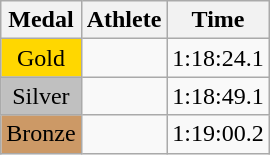<table class="wikitable">
<tr>
<th>Medal</th>
<th>Athlete</th>
<th>Time</th>
</tr>
<tr>
<td style="text-align:center;background-color:gold;">Gold</td>
<td></td>
<td>1:18:24.1</td>
</tr>
<tr>
<td style="text-align:center;background-color:silver;">Silver</td>
<td></td>
<td>1:18:49.1</td>
</tr>
<tr>
<td style="text-align:center;background-color:#CC9966;">Bronze</td>
<td></td>
<td>1:19:00.2</td>
</tr>
</table>
